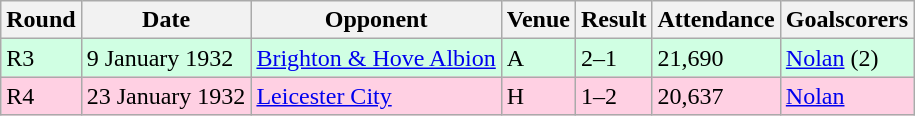<table class="wikitable">
<tr>
<th>Round</th>
<th>Date</th>
<th>Opponent</th>
<th>Venue</th>
<th>Result</th>
<th>Attendance</th>
<th>Goalscorers</th>
</tr>
<tr style="background:#d0ffe3;">
<td>R3</td>
<td>9 January 1932</td>
<td><a href='#'>Brighton & Hove Albion</a></td>
<td>A</td>
<td>2–1</td>
<td>21,690</td>
<td><a href='#'>Nolan</a> (2)</td>
</tr>
<tr style="background:#ffd0e3;">
<td>R4</td>
<td>23 January 1932</td>
<td><a href='#'>Leicester City</a></td>
<td>H</td>
<td>1–2</td>
<td>20,637</td>
<td><a href='#'>Nolan</a></td>
</tr>
</table>
